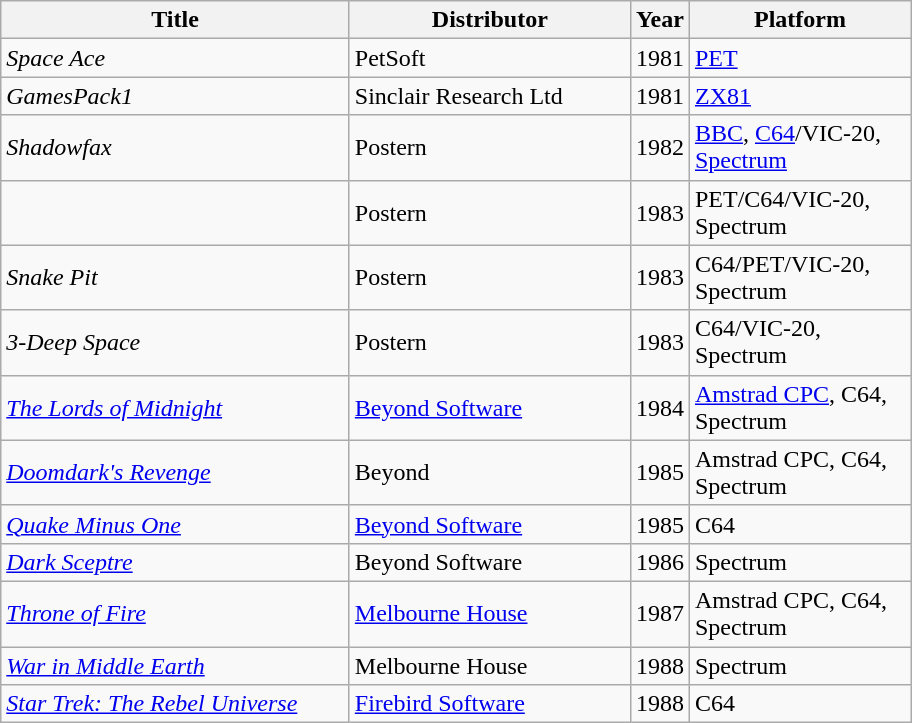<table class="wikitable">
<tr>
<th style="width:225px;">Title</th>
<th style="width:180px;">Distributor</th>
<th>Year</th>
<th style="width:140px;">Platform</th>
</tr>
<tr>
<td><em>Space Ace</em></td>
<td>PetSoft</td>
<td>1981</td>
<td><a href='#'>PET</a></td>
</tr>
<tr>
<td><em>GamesPack1</em></td>
<td>Sinclair Research Ltd</td>
<td>1981</td>
<td><a href='#'>ZX81</a></td>
</tr>
<tr>
<td><em>Shadowfax</em></td>
<td>Postern</td>
<td>1982</td>
<td><a href='#'>BBC</a>, <a href='#'>C64</a>/VIC-20, <a href='#'>Spectrum</a></td>
</tr>
<tr>
<td><em></em></td>
<td>Postern</td>
<td>1983</td>
<td>PET/C64/VIC-20, Spectrum</td>
</tr>
<tr>
<td><em>Snake Pit</em></td>
<td>Postern</td>
<td>1983</td>
<td>C64/PET/VIC-20, Spectrum</td>
</tr>
<tr>
<td><em>3-Deep Space</em></td>
<td>Postern</td>
<td>1983</td>
<td>C64/VIC-20, Spectrum</td>
</tr>
<tr>
<td><em><a href='#'>The Lords of Midnight</a></em></td>
<td><a href='#'>Beyond Software</a></td>
<td>1984</td>
<td><a href='#'>Amstrad CPC</a>, C64, Spectrum</td>
</tr>
<tr>
<td><em><a href='#'>Doomdark's Revenge</a></em></td>
<td>Beyond</td>
<td>1985</td>
<td>Amstrad CPC, C64, Spectrum</td>
</tr>
<tr>
<td><em><a href='#'>Quake Minus One</a></em></td>
<td><a href='#'>Beyond Software</a></td>
<td>1985</td>
<td>C64</td>
</tr>
<tr>
<td><em><a href='#'>Dark Sceptre</a></em></td>
<td>Beyond Software</td>
<td>1986</td>
<td>Spectrum</td>
</tr>
<tr>
<td><em><a href='#'>Throne of Fire</a></em></td>
<td><a href='#'>Melbourne House</a></td>
<td>1987</td>
<td>Amstrad CPC, C64, Spectrum</td>
</tr>
<tr>
<td><em><a href='#'>War in Middle Earth</a></em></td>
<td>Melbourne House</td>
<td>1988</td>
<td>Spectrum</td>
</tr>
<tr>
<td><em><a href='#'>Star Trek: The Rebel Universe</a></em></td>
<td><a href='#'>Firebird Software</a></td>
<td>1988</td>
<td>C64</td>
</tr>
</table>
